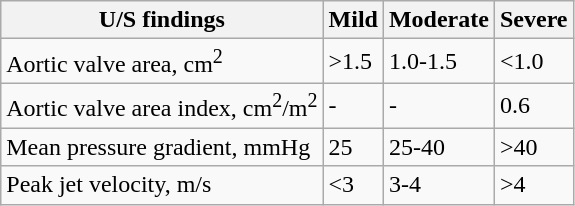<table class="wikitable floatright">
<tr>
<th>U/S findings</th>
<th>Mild</th>
<th>Moderate</th>
<th>Severe</th>
</tr>
<tr>
<td>Aortic valve area, cm<sup>2</sup></td>
<td>>1.5</td>
<td>1.0-1.5</td>
<td><1.0</td>
</tr>
<tr>
<td>Aortic valve area index, cm<sup>2</sup>/m<sup>2</sup></td>
<td>-</td>
<td>-</td>
<td>0.6</td>
</tr>
<tr>
<td>Mean pressure gradient, mmHg</td>
<td>25</td>
<td>25-40</td>
<td>>40</td>
</tr>
<tr>
<td>Peak jet velocity, m/s</td>
<td><3</td>
<td>3-4</td>
<td>>4</td>
</tr>
</table>
